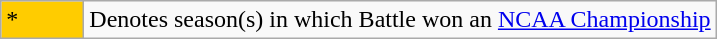<table class="wikitable">
<tr>
<td style="background:#ffcc00; width:3em;">*</td>
<td>Denotes season(s) in which Battle won an <a href='#'>NCAA Championship</a></td>
</tr>
</table>
